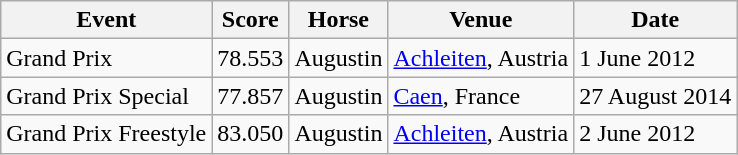<table class="wikitable">
<tr>
<th>Event</th>
<th>Score</th>
<th>Horse</th>
<th>Venue</th>
<th>Date</th>
</tr>
<tr>
<td>Grand Prix</td>
<td>78.553</td>
<td>Augustin</td>
<td><a href='#'>Achleiten</a>, Austria</td>
<td>1 June 2012</td>
</tr>
<tr>
<td>Grand Prix Special</td>
<td>77.857</td>
<td>Augustin</td>
<td><a href='#'>Caen</a>, France</td>
<td>27 August 2014</td>
</tr>
<tr>
<td>Grand Prix Freestyle</td>
<td>83.050</td>
<td>Augustin</td>
<td><a href='#'>Achleiten</a>, Austria</td>
<td>2 June 2012</td>
</tr>
</table>
